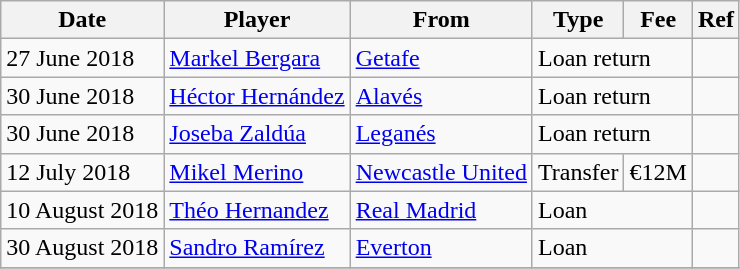<table class="wikitable">
<tr>
<th>Date</th>
<th>Player</th>
<th>From</th>
<th>Type</th>
<th>Fee</th>
<th>Ref</th>
</tr>
<tr>
<td>27 June 2018</td>
<td> <a href='#'>Markel Bergara</a></td>
<td> <a href='#'>Getafe</a></td>
<td colspan=2>Loan return</td>
<td></td>
</tr>
<tr>
<td>30 June 2018</td>
<td> <a href='#'>Héctor Hernández</a></td>
<td> <a href='#'>Alavés</a></td>
<td colspan=2>Loan return</td>
<td></td>
</tr>
<tr>
<td>30 June 2018</td>
<td> <a href='#'>Joseba Zaldúa</a></td>
<td> <a href='#'>Leganés</a></td>
<td colspan=2>Loan return</td>
<td></td>
</tr>
<tr>
<td>12 July 2018</td>
<td> <a href='#'>Mikel Merino</a></td>
<td> <a href='#'>Newcastle United</a></td>
<td>Transfer</td>
<td>€12M</td>
<td></td>
</tr>
<tr>
<td>10 August 2018</td>
<td> <a href='#'>Théo Hernandez</a></td>
<td> <a href='#'>Real Madrid</a></td>
<td colspan=2>Loan</td>
<td></td>
</tr>
<tr>
<td>30 August 2018</td>
<td> <a href='#'>Sandro Ramírez</a></td>
<td> <a href='#'>Everton</a></td>
<td colspan=2>Loan</td>
<td></td>
</tr>
<tr>
</tr>
</table>
